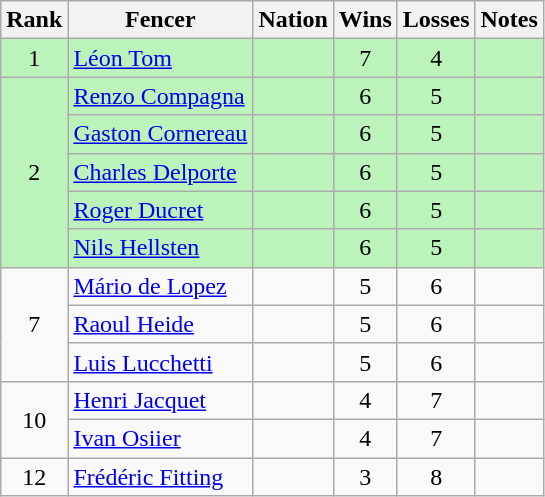<table class="wikitable sortable" style="text-align: center;">
<tr>
<th>Rank</th>
<th>Fencer</th>
<th>Nation</th>
<th>Wins</th>
<th>Losses</th>
<th>Notes</th>
</tr>
<tr bgcolor=bbf3bb>
<td>1</td>
<td align=left><a href='#'>Léon Tom</a></td>
<td align=left></td>
<td>7</td>
<td>4</td>
<td></td>
</tr>
<tr bgcolor=bbf3bb>
<td rowspan=5>2</td>
<td align=left><a href='#'>Renzo Compagna</a></td>
<td align=left></td>
<td>6</td>
<td>5</td>
<td></td>
</tr>
<tr bgcolor=bbf3bb>
<td align=left><a href='#'>Gaston Cornereau</a></td>
<td align=left></td>
<td>6</td>
<td>5</td>
<td></td>
</tr>
<tr bgcolor=bbf3bb>
<td align=left><a href='#'>Charles Delporte</a></td>
<td align=left></td>
<td>6</td>
<td>5</td>
<td></td>
</tr>
<tr bgcolor=bbf3bb>
<td align=left><a href='#'>Roger Ducret</a></td>
<td align=left></td>
<td>6</td>
<td>5</td>
<td></td>
</tr>
<tr bgcolor=bbf3bb>
<td align=left><a href='#'>Nils Hellsten</a></td>
<td align=left></td>
<td>6</td>
<td>5</td>
<td></td>
</tr>
<tr>
<td rowspan=3>7</td>
<td align=left><a href='#'>Mário de Lopez</a></td>
<td align=left></td>
<td>5</td>
<td>6</td>
<td></td>
</tr>
<tr>
<td align=left><a href='#'>Raoul Heide</a></td>
<td align=left></td>
<td>5</td>
<td>6</td>
<td></td>
</tr>
<tr>
<td align=left><a href='#'>Luis Lucchetti</a></td>
<td align=left></td>
<td>5</td>
<td>6</td>
<td></td>
</tr>
<tr>
<td rowspan=2>10</td>
<td align=left><a href='#'>Henri Jacquet</a></td>
<td align=left></td>
<td>4</td>
<td>7</td>
<td></td>
</tr>
<tr>
<td align=left><a href='#'>Ivan Osiier</a></td>
<td align=left></td>
<td>4</td>
<td>7</td>
<td></td>
</tr>
<tr>
<td>12</td>
<td align=left><a href='#'>Frédéric Fitting</a></td>
<td align=left></td>
<td>3</td>
<td>8</td>
<td></td>
</tr>
</table>
